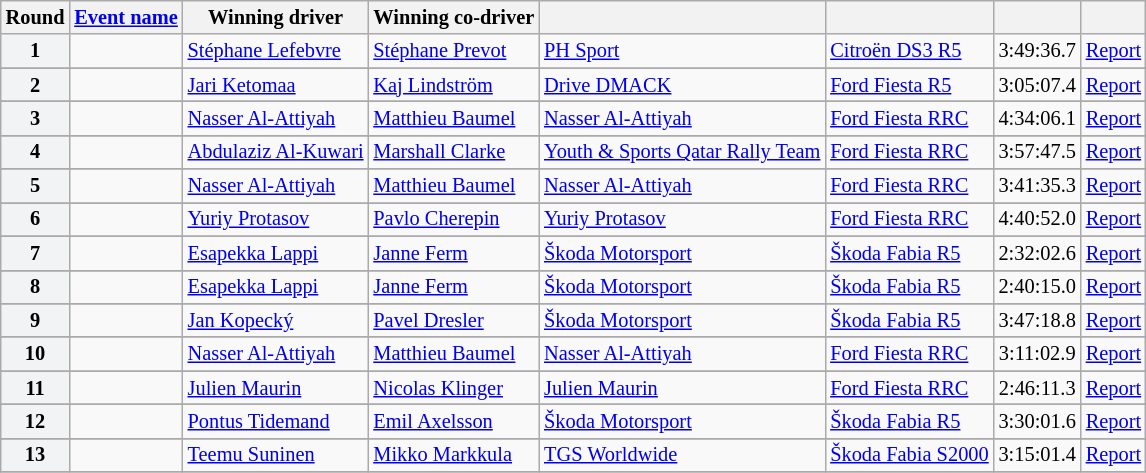<table class="wikitable" style="font-size:85%;">
<tr>
<th>Round</th>
<th><a href='#'>Event name</a></th>
<th>Winning driver</th>
<th>Winning co-driver</th>
<th></th>
<th></th>
<th></th>
<th class="unsortable"></th>
</tr>
<tr>
<th style="background-color:#f2f3f4">1</th>
<td style="padding-right:24px"></td>
<td> <a href='#'>Stéphane Lefebvre</a></td>
<td> <a href='#'>Stéphane Prevot</a></td>
<td style="padding-right:24px"> <a href='#'>PH Sport</a></td>
<td><a href='#'>Citroën DS3 R5</a></td>
<td align="center">3:49:36.7</td>
<td><a href='#'>Report</a></td>
</tr>
<tr>
</tr>
<tr>
<th style="background-color:#f2f3f4">2</th>
<td style="padding-right:24px"></td>
<td> <a href='#'>Jari Ketomaa</a></td>
<td> <a href='#'>Kaj Lindström</a></td>
<td style="padding-right:24px"> <a href='#'>Drive DMACK</a></td>
<td><a href='#'>Ford Fiesta R5</a></td>
<td align="center">3:05:07.4</td>
<td><a href='#'>Report</a></td>
</tr>
<tr>
</tr>
<tr>
<th style="background-color:#f2f3f4">3</th>
<td style="padding-right:24px"></td>
<td> <a href='#'>Nasser Al-Attiyah</a></td>
<td> <a href='#'>Matthieu Baumel</a></td>
<td style="padding-right:24px"> <a href='#'>Nasser Al-Attiyah</a></td>
<td><a href='#'>Ford Fiesta RRC</a></td>
<td align="center">4:34:06.1</td>
<td><a href='#'>Report</a></td>
</tr>
<tr>
</tr>
<tr>
<th style="background-color:#f2f3f4">4</th>
<td style="padding-right:24px"></td>
<td> <a href='#'>Abdulaziz Al-Kuwari</a></td>
<td> <a href='#'>Marshall Clarke</a></td>
<td> <a href='#'>Youth & Sports Qatar Rally Team</a></td>
<td><a href='#'>Ford Fiesta RRC</a></td>
<td align="center">3:57:47.5</td>
<td><a href='#'>Report</a></td>
</tr>
<tr>
</tr>
<tr>
<th style="background-color:#f2f3f4">5</th>
<td style="padding-right:24px"></td>
<td> <a href='#'>Nasser Al-Attiyah</a></td>
<td> <a href='#'>Matthieu Baumel</a></td>
<td style="padding-right:24px"> <a href='#'>Nasser Al-Attiyah</a></td>
<td><a href='#'>Ford Fiesta RRC</a></td>
<td align="center">3:41:35.3</td>
<td><a href='#'>Report</a></td>
</tr>
<tr>
</tr>
<tr>
<th style="background-color:#f2f3f4">6</th>
<td style="padding-right:24px"></td>
<td> <a href='#'>Yuriy Protasov</a></td>
<td> <a href='#'>Pavlo Cherepin</a></td>
<td style="padding-right:24px"> <a href='#'>Yuriy Protasov</a></td>
<td><a href='#'>Ford Fiesta RRC</a></td>
<td align="center">4:40:52.0</td>
<td><a href='#'>Report</a></td>
</tr>
<tr>
</tr>
<tr>
<th style="background-color:#f2f3f4">7</th>
<td style="padding-right:24px"></td>
<td> <a href='#'>Esapekka Lappi</a></td>
<td> <a href='#'>Janne Ferm</a></td>
<td style="padding-right:24px"> <a href='#'>Škoda Motorsport</a></td>
<td><a href='#'>Škoda Fabia R5</a></td>
<td align="center">2:32:02.6</td>
<td><a href='#'>Report</a></td>
</tr>
<tr>
</tr>
<tr>
<th style="background-color:#f2f3f4">8</th>
<td style="padding-right:24px"></td>
<td> <a href='#'>Esapekka Lappi</a></td>
<td> <a href='#'>Janne Ferm</a></td>
<td style="padding-right:24px"> <a href='#'>Škoda Motorsport</a></td>
<td><a href='#'>Škoda Fabia R5</a></td>
<td align="center">2:40:15.0</td>
<td><a href='#'>Report</a></td>
</tr>
<tr>
</tr>
<tr>
<th style="background-color:#f2f3f4">9</th>
<td style="padding-right:24px"></td>
<td> <a href='#'>Jan Kopecký</a></td>
<td> <a href='#'>Pavel Dresler</a></td>
<td style="padding-right:24px"> <a href='#'>Škoda Motorsport</a></td>
<td><a href='#'>Škoda Fabia R5</a></td>
<td align="center">3:47:18.8</td>
<td><a href='#'>Report</a></td>
</tr>
<tr>
</tr>
<tr>
<th style="background-color:#f2f3f4">10</th>
<td style="padding-right:24px"></td>
<td> <a href='#'>Nasser Al-Attiyah</a></td>
<td> <a href='#'>Matthieu Baumel</a></td>
<td style="padding-right:24px"> <a href='#'>Nasser Al-Attiyah</a></td>
<td><a href='#'>Ford Fiesta RRC</a></td>
<td align="center">3:11:02.9</td>
<td><a href='#'>Report</a></td>
</tr>
<tr>
</tr>
<tr>
<th style="background-color:#f2f3f4">11</th>
<td style="padding-right:24px"></td>
<td> <a href='#'>Julien Maurin</a></td>
<td> <a href='#'>Nicolas Klinger</a></td>
<td style="padding-right:24px"> <a href='#'>Julien Maurin</a></td>
<td><a href='#'>Ford Fiesta RRC</a></td>
<td align="center">2:46:11.3</td>
<td><a href='#'>Report</a></td>
</tr>
<tr>
</tr>
<tr>
<th style="background-color:#f2f3f4">12</th>
<td style="padding-right:24px"></td>
<td> <a href='#'>Pontus Tidemand</a></td>
<td> <a href='#'>Emil Axelsson</a></td>
<td style="padding-right:24px"> <a href='#'>Škoda Motorsport</a></td>
<td><a href='#'>Škoda Fabia R5</a></td>
<td align="center">3:30:01.6</td>
<td><a href='#'>Report</a></td>
</tr>
<tr>
</tr>
<tr>
<th style="background-color:#f2f3f4">13</th>
<td style="padding-right:24px"></td>
<td> <a href='#'>Teemu Suninen</a></td>
<td> <a href='#'>Mikko Markkula</a></td>
<td style="padding-right:24px"> <a href='#'>TGS Worldwide</a></td>
<td><a href='#'>Škoda Fabia S2000</a></td>
<td align="center">3:15:01.4</td>
<td><a href='#'>Report</a></td>
</tr>
<tr>
</tr>
</table>
